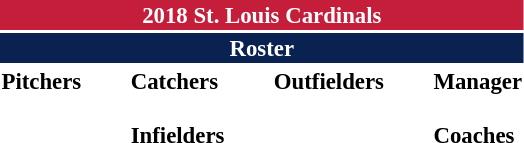<table class="toccolours" style="font-size: 95%;">
<tr>
<th colspan="10" style="background:#c41e3a; color:#fff; text-align:center;">2018 St. Louis Cardinals</th>
</tr>
<tr>
<td colspan="10" style="background:#0a2252; color:#fff; text-align:center;"><strong>Roster</strong></td>
</tr>
<tr>
<td valign="top"><strong>Pitchers</strong><br>


























</td>
<td style="width:25px;"></td>
<td valign="top"><strong>Catchers</strong><br>


<br><strong>Infielders</strong>










</td>
<td style="width:25px;"></td>
<td valign="top"><strong>Outfielders</strong><br>




</td>
<td style="width:25px;"></td>
<td valign="top"><strong>Manager</strong><br>
<br><strong>Coaches</strong>
 
 
 
 
 
 
 
 
 
 
 
 
 
 </td>
</tr>
</table>
